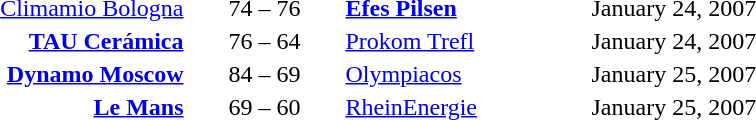<table style="text-align:center">
<tr>
<th width=160></th>
<th width=100></th>
<th width=160></th>
<th width=200></th>
</tr>
<tr>
<td align=right><a href='#'>Climamio Bologna</a> </td>
<td>74 – 76</td>
<td align=left> <strong><a href='#'>Efes Pilsen</a></strong></td>
<td align=left>January 24, 2007</td>
</tr>
<tr>
<td align=right><strong><a href='#'>TAU Cerámica</a></strong> </td>
<td>76 – 64</td>
<td align=left> <a href='#'>Prokom Trefl</a></td>
<td align=left>January 24, 2007</td>
</tr>
<tr>
<td align=right><strong><a href='#'>Dynamo Moscow</a></strong> </td>
<td>84 – 69</td>
<td align=left> <a href='#'>Olympiacos</a></td>
<td align=left>January 25, 2007</td>
</tr>
<tr>
<td align=right><strong><a href='#'>Le Mans</a></strong> </td>
<td>69 – 60</td>
<td align=left> <a href='#'>RheinEnergie</a></td>
<td align=left>January 25, 2007</td>
</tr>
</table>
